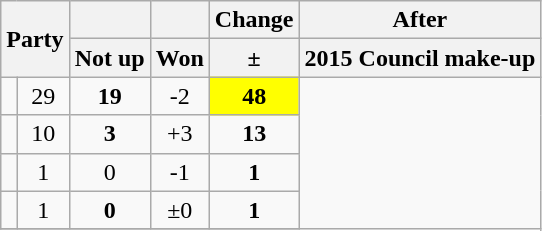<table class="wikitable" style="text-align:center;">
<tr>
<th ! rowspan=2 colspan=2>Party</th>
<th></th>
<th></th>
<th>Change</th>
<th>After</th>
</tr>
<tr>
<th>Not up</th>
<th>Won</th>
<th>±</th>
<th>2015 Council make-up</th>
</tr>
<tr>
<td></td>
<td>29</td>
<td><strong>19</strong></td>
<td>-2</td>
<td bgcolor="yellow"><strong>48</strong></td>
</tr>
<tr>
<td></td>
<td>10</td>
<td><strong>3</strong></td>
<td>+3</td>
<td><strong>13</strong></td>
</tr>
<tr>
<td></td>
<td>1</td>
<td>0</td>
<td>-1</td>
<td><strong>1</strong></td>
</tr>
<tr>
<td></td>
<td>1</td>
<td><strong>0</strong></td>
<td>±0</td>
<td><strong>1</strong></td>
</tr>
<tr>
</tr>
</table>
